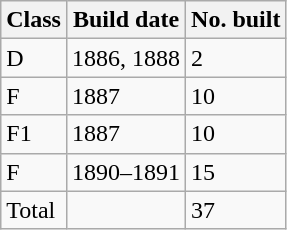<table class="wikitable">
<tr>
<th>Class</th>
<th>Build date</th>
<th>No. built</th>
</tr>
<tr>
<td>D</td>
<td>1886, 1888</td>
<td>2</td>
</tr>
<tr>
<td>F</td>
<td>1887</td>
<td>10</td>
</tr>
<tr>
<td>F1</td>
<td>1887</td>
<td>10</td>
</tr>
<tr>
<td>F</td>
<td>1890–1891</td>
<td>15</td>
</tr>
<tr>
<td>Total</td>
<td></td>
<td>37</td>
</tr>
</table>
